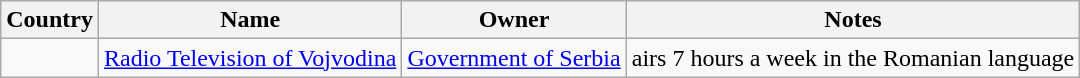<table class=wikitable>
<tr>
<th>Country</th>
<th>Name</th>
<th>Owner</th>
<th>Notes</th>
</tr>
<tr>
<td></td>
<td><a href='#'>Radio Television of Vojvodina</a></td>
<td><a href='#'>Government of Serbia</a></td>
<td>airs 7 hours a week in the Romanian language</td>
</tr>
</table>
